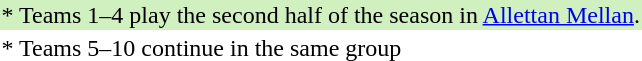<table>
<tr style="background: #D0F0C0;">
<td>* Teams 1–4 play the second half of the season in <a href='#'>Allettan Mellan</a>.</td>
</tr>
<tr>
<td>* Teams 5–10 continue in the same group</td>
</tr>
</table>
